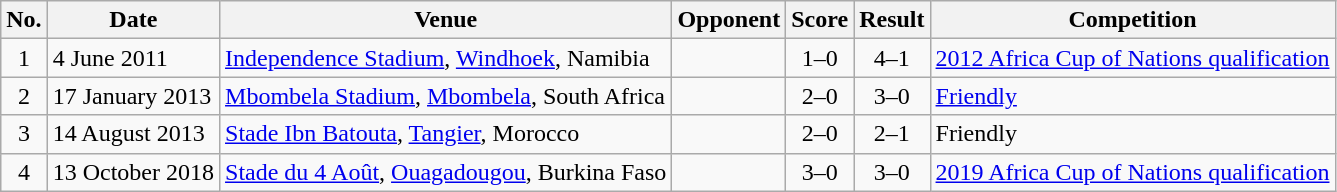<table class="wikitable sortable">
<tr>
<th scope="col">No.</th>
<th scope="col">Date</th>
<th scope="col">Venue</th>
<th scope="col">Opponent</th>
<th scope="col">Score</th>
<th scope="col">Result</th>
<th scope="col">Competition</th>
</tr>
<tr>
<td style="text-align:center">1</td>
<td>4 June 2011</td>
<td><a href='#'>Independence Stadium</a>, <a href='#'>Windhoek</a>, Namibia</td>
<td></td>
<td style="text-align:center">1–0</td>
<td style="text-align:center">4–1</td>
<td><a href='#'>2012 Africa Cup of Nations qualification</a></td>
</tr>
<tr>
<td style="text-align:center">2</td>
<td>17 January 2013</td>
<td><a href='#'>Mbombela Stadium</a>, <a href='#'>Mbombela</a>, South Africa</td>
<td></td>
<td style="text-align:center">2–0</td>
<td style="text-align:center">3–0</td>
<td><a href='#'>Friendly</a></td>
</tr>
<tr>
<td style="text-align:center">3</td>
<td>14 August 2013</td>
<td><a href='#'>Stade Ibn Batouta</a>, <a href='#'>Tangier</a>, Morocco</td>
<td></td>
<td style="text-align:center">2–0</td>
<td style="text-align:center">2–1</td>
<td>Friendly</td>
</tr>
<tr>
<td style="text-align:center">4</td>
<td>13 October 2018</td>
<td><a href='#'>Stade du 4 Août</a>, <a href='#'>Ouagadougou</a>, Burkina Faso</td>
<td></td>
<td style="text-align:center">3–0</td>
<td style="text-align:center">3–0</td>
<td><a href='#'>2019 Africa Cup of Nations qualification</a></td>
</tr>
</table>
